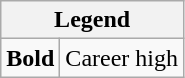<table class="wikitable mw-collapsible mw-collapsed">
<tr>
<th colspan="2">Legend</th>
</tr>
<tr>
<td><strong>Bold</strong></td>
<td>Career high</td>
</tr>
</table>
